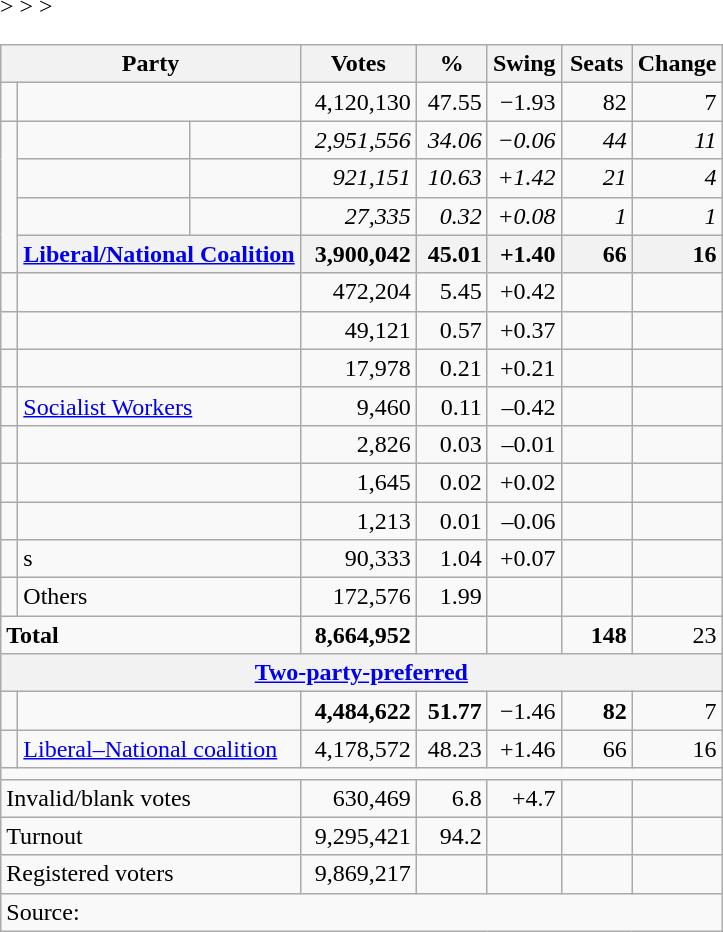<table class="wikitable">
<tr>
<th colspan=3 style="width:180px">Party</th>
<th style="width:70px;">Votes</th>
<th style="width:40px;">%</th>
<th style="width:40px;">Swing</th>
<th style="width:40px;">Seats</th>
<th style="width:40px;">Change</th>
</tr>
<tr>
<td> </td>
<td colspan=2></td>
<td align=right>4,120,130</td>
<td align=right>47.55</td>
<td align=right>−1.93</td>
<td align=right>82</td>
<td align=right> 7</td>
</tr>
<tr>
<td rowspan=4> </td>
<td> </td>
<td></td>
<td align=right><em>2,951,556</em></td>
<td align=right><em>34.06</em></td>
<td align=right><em>−0.06</em></td>
<td align=right><em>44</em></td>
<td align=right><em> 11</em></td>
</tr>
<tr>
<td> </td>
<td></td>
<td align=right><em>921,151</em></td>
<td align=right><em>10.63</em></td>
<td align=right><em>+1.42</em></td>
<td align=right><em>21</em></td>
<td align=right><em> 4</em></td>
</tr>
<tr>
<td> </td>
<td></td>
<td align=right><em>27,335</em></td>
<td align=right><em>0.32</em></td>
<td align=right><em>+0.08</em></td>
<td align=right><em>1</em></td>
<td align=right><em> 1</em></td>
</tr>
<tr>
<th colspan="2" style="text-align:left;"><a href='#'>Liberal/National Coalition</a></th>
<th style="text-align:right;">3,900,042</th>
<th style="text-align:right;">45.01</th>
<th style="text-align:right;">+1.40</th>
<th style="text-align:right;">66</th>
<th style="text-align:right;"> 16</th>
</tr>
<tr>
<td> </td>
<td colspan=2></td>
<td align=right>472,204</td>
<td align=right>5.45</td>
<td align=right>+0.42</td>
<td align=right></td>
<td align=right></td>
</tr>
<tr <noinclude>>
<td> </td>
<td colspan=2></td>
<td align=right>49,121</td>
<td align=right>0.57</td>
<td align=right>+0.37</td>
<td align=right></td>
<td align=right></td>
</tr>
<tr>
<td> </td>
<td colspan=2></td>
<td align=right>17,978</td>
<td align=right>0.21</td>
<td align=right>+0.21</td>
<td align=right></td>
<td align=right></td>
</tr>
<tr>
<td> </td>
<td colspan=2><a href='#'>Socialist Workers</a></td>
<td align=right>9,460</td>
<td align=right>0.11</td>
<td align=right>–0.42</td>
<td align=right></td>
<td align=right></td>
</tr>
<tr>
<td> </td>
<td colspan=2></td>
<td align=right>2,826</td>
<td align=right>0.03</td>
<td align=right>–0.01</td>
<td align=right></td>
<td align=right></td>
</tr>
<tr>
<td> </td>
<td colspan=2></td>
<td align=right>1,645</td>
<td align=right>0.02</td>
<td align=right>+0.02</td>
<td align=right></td>
<td align=right></td>
</tr>
<tr>
<td> </td>
<td colspan=2></td>
<td align=right>1,213</td>
<td align=right>0.01</td>
<td align=right>–0.06</td>
<td align=right></td>
<td align=right></td>
</tr>
<tr>
<td> </td>
<td colspan=2>s</td>
<td align=right>90,333</td>
<td align=right>1.04</td>
<td align=right>+0.07</td>
<td align=right></td>
<td align=right></td>
</tr>
<tr </noinclude><includeonly>>
<td> </td>
<td colspan=2>Others</td>
<td align=right>172,576</td>
<td align=right>1.99</td>
<td align=right></td>
<td align=right></td>
<td align=right></td>
</tr>
<tr </includeonly>>
<td colspan=3><strong>Total</strong></td>
<td align=right><strong>8,664,952</strong></td>
<td align=right> </td>
<td align=right> </td>
<td align=right><strong>148</strong></td>
<td align=right> 23</td>
</tr>
<tr>
<th colspan=8 align=center><a href='#'>Two-party-preferred</a></th>
</tr>
<tr>
<td> </td>
<td colspan=2></td>
<td align=right><strong>4,484,622</strong></td>
<td align=right><strong>51.77</strong></td>
<td align=right>−1.46</td>
<td align=right><strong>82</strong></td>
<td align=right> 7</td>
</tr>
<tr>
<td> </td>
<td colspan=2><a href='#'>Liberal–National coalition</a></td>
<td align=right>4,178,572</td>
<td align=right>48.23</td>
<td align=right>+1.46</td>
<td align=right>66</td>
<td align=right> 16</td>
</tr>
<tr>
<td colspan="8"></td>
</tr>
<tr>
<td colspan="3" style="text-align:left;">Invalid/blank votes</td>
<td align="right">630,469</td>
<td align="right">6.8</td>
<td align="right">+4.7</td>
<td></td>
<td></td>
</tr>
<tr>
<td colspan="3" style="text-align:left;">Turnout</td>
<td align="right">9,295,421</td>
<td align="right">94.2</td>
<td align="right"></td>
<td></td>
<td></td>
</tr>
<tr>
<td colspan="3" style="text-align:left;">Registered voters</td>
<td align="right">9,869,217</td>
<td></td>
<td></td>
<td></td>
<td></td>
</tr>
<tr>
<td colspan="8" align="left">Source: </td>
</tr>
</table>
